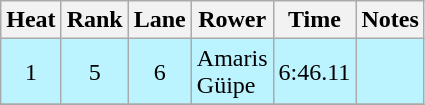<table class="wikitable" style="text-align:center">
<tr>
<th>Heat</th>
<th>Rank</th>
<th>Lane</th>
<th>Rower</th>
<th>Time</th>
<th>Notes</th>
</tr>
<tr bgcolor=bbf3ff>
<td>1</td>
<td>5</td>
<td>6</td>
<td align=left>Amaris<br>Güipe</td>
<td>6:46.11</td>
<td></td>
</tr>
<tr>
</tr>
</table>
